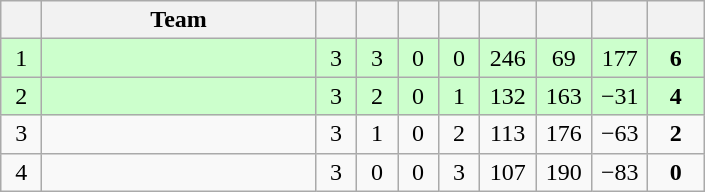<table class=wikitable style=text-align:center>
<tr>
<th width=20 abbr=Position></th>
<th width=175>Team</th>
<th width=20 abbr=Played></th>
<th width=20 abbr=Won></th>
<th width=20 abbr=Drawn></th>
<th width=20 abbr=Lost></th>
<th width=30 abbr=Goal For></th>
<th width=30 abbr=Goal Against></th>
<th width=30 abbr=Goal Difference></th>
<th width=30 abbr=Points></th>
</tr>
<tr bgcolor=#CCFFCC>
<td>1 </td>
<td align=left></td>
<td>3</td>
<td>3</td>
<td>0</td>
<td>0</td>
<td>246</td>
<td>69</td>
<td>177</td>
<td><strong>6</strong></td>
</tr>
<tr bgcolor=#CCFFCC>
<td>2 </td>
<td align=left></td>
<td>3</td>
<td>2</td>
<td>0</td>
<td>1</td>
<td>132</td>
<td>163</td>
<td>−31</td>
<td><strong>4</strong></td>
</tr>
<tr>
<td>3 </td>
<td align=left></td>
<td>3</td>
<td>1</td>
<td>0</td>
<td>2</td>
<td>113</td>
<td>176</td>
<td>−63</td>
<td><strong>2</strong></td>
</tr>
<tr>
<td>4 </td>
<td align=left></td>
<td>3</td>
<td>0</td>
<td>0</td>
<td>3</td>
<td>107</td>
<td>190</td>
<td>−83</td>
<td><strong>0</strong></td>
</tr>
</table>
